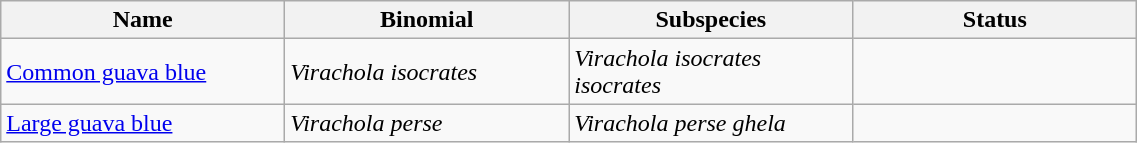<table width=60% class="wikitable">
<tr>
<th width=20%>Name</th>
<th width=20%>Binomial</th>
<th width=20%>Subspecies</th>
<th width=20%>Status</th>
</tr>
<tr>
<td><a href='#'>Common guava blue</a><br></td>
<td><em>Virachola isocrates</em></td>
<td><em>Virachola isocrates isocrates</em></td>
<td></td>
</tr>
<tr>
<td><a href='#'>Large guava blue</a><br>
</td>
<td><em>Virachola perse</em></td>
<td><em>Virachola perse ghela</em></td>
<td></td>
</tr>
</table>
